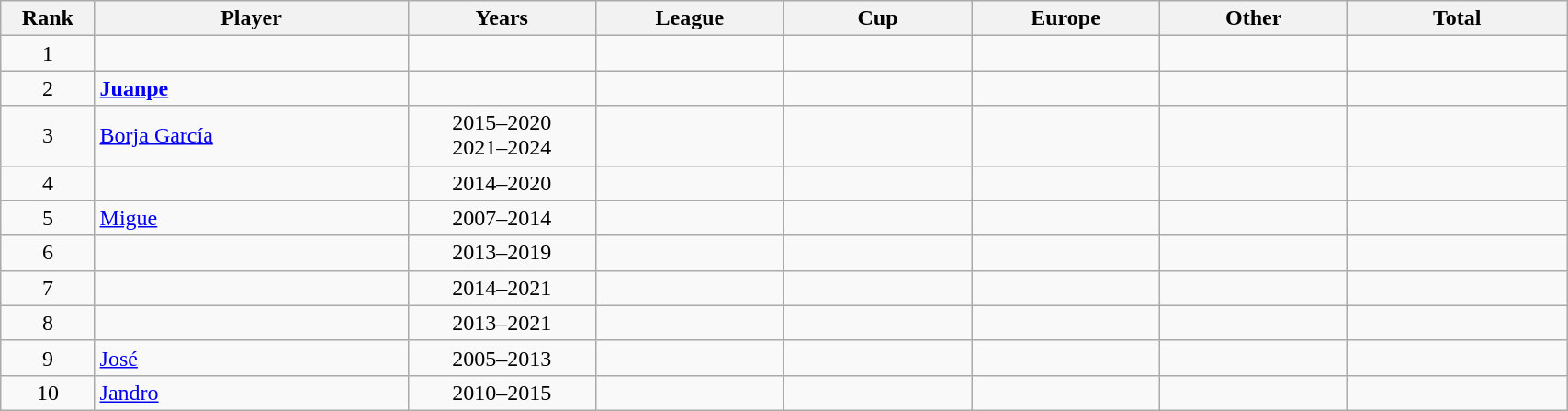<table class="wikitable sortable" style="text-align:center" width=90%;>
<tr>
<th width=6%>Rank</th>
<th width=20%>Player</th>
<th width=12%>Years</th>
<th width=12%>League</th>
<th width=12%>Cup</th>
<th width=12%>Europe</th>
<th width=12%>Other</th>
<th width=14%>Total</th>
</tr>
<tr>
<td>1</td>
<td style="text-align:left"> <strong></strong></td>
<td></td>
<td></td>
<td></td>
<td></td>
<td></td>
<td></td>
</tr>
<tr>
<td>2</td>
<td style="text-align:left"> <strong><a href='#'>Juanpe</a></strong></td>
<td></td>
<td></td>
<td></td>
<td></td>
<td></td>
<td></td>
</tr>
<tr>
<td>3</td>
<td style="text-align:left"> <a href='#'>Borja García</a></td>
<td>2015–2020<br>2021–2024</td>
<td></td>
<td></td>
<td></td>
<td></td>
<td></td>
</tr>
<tr>
<td>4</td>
<td style="text-align:left"> </td>
<td>2014–2020</td>
<td></td>
<td></td>
<td></td>
<td></td>
<td></td>
</tr>
<tr>
<td>5</td>
<td style="text-align:left"> <a href='#'>Migue</a></td>
<td>2007–2014</td>
<td></td>
<td></td>
<td></td>
<td></td>
<td></td>
</tr>
<tr>
<td>6</td>
<td style="text-align:left"> </td>
<td>2013–2019</td>
<td></td>
<td></td>
<td></td>
<td></td>
<td></td>
</tr>
<tr>
<td>7</td>
<td style="text-align:left"> </td>
<td>2014–2021</td>
<td></td>
<td></td>
<td></td>
<td></td>
<td></td>
</tr>
<tr>
<td>8</td>
<td style="text-align:left"> </td>
<td>2013–2021</td>
<td></td>
<td></td>
<td></td>
<td></td>
<td></td>
</tr>
<tr>
<td>9</td>
<td style="text-align:left"> <a href='#'>José</a></td>
<td>2005–2013</td>
<td></td>
<td></td>
<td></td>
<td></td>
<td></td>
</tr>
<tr>
<td>10</td>
<td style="text-align:left"> <a href='#'>Jandro</a></td>
<td>2010–2015</td>
<td></td>
<td></td>
<td></td>
<td></td>
<td></td>
</tr>
</table>
